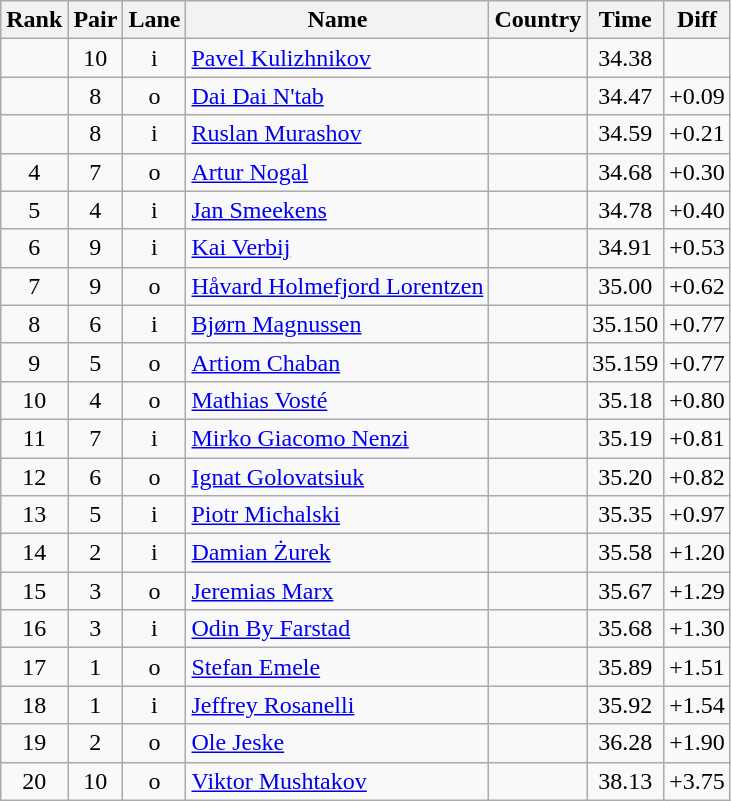<table class="wikitable sortable" style="text-align:center">
<tr>
<th>Rank</th>
<th>Pair</th>
<th>Lane</th>
<th>Name</th>
<th>Country</th>
<th>Time</th>
<th>Diff</th>
</tr>
<tr>
<td></td>
<td>10</td>
<td>i</td>
<td align=left><a href='#'>Pavel Kulizhnikov</a></td>
<td align=left></td>
<td>34.38</td>
<td></td>
</tr>
<tr>
<td></td>
<td>8</td>
<td>o</td>
<td align=left><a href='#'>Dai Dai N'tab</a></td>
<td align=left></td>
<td>34.47</td>
<td>+0.09</td>
</tr>
<tr>
<td></td>
<td>8</td>
<td>i</td>
<td align=left><a href='#'>Ruslan Murashov</a></td>
<td align=left></td>
<td>34.59</td>
<td>+0.21</td>
</tr>
<tr>
<td>4</td>
<td>7</td>
<td>o</td>
<td align=left><a href='#'>Artur Nogal</a></td>
<td align=left></td>
<td>34.68</td>
<td>+0.30</td>
</tr>
<tr>
<td>5</td>
<td>4</td>
<td>i</td>
<td align=left><a href='#'>Jan Smeekens</a></td>
<td align=left></td>
<td>34.78</td>
<td>+0.40</td>
</tr>
<tr>
<td>6</td>
<td>9</td>
<td>i</td>
<td align=left><a href='#'>Kai Verbij</a></td>
<td align=left></td>
<td>34.91</td>
<td>+0.53</td>
</tr>
<tr>
<td>7</td>
<td>9</td>
<td>o</td>
<td align=left><a href='#'>Håvard Holmefjord Lorentzen</a></td>
<td align=left></td>
<td>35.00</td>
<td>+0.62</td>
</tr>
<tr>
<td>8</td>
<td>6</td>
<td>i</td>
<td align=left><a href='#'>Bjørn Magnussen</a></td>
<td align=left></td>
<td>35.150</td>
<td>+0.77</td>
</tr>
<tr>
<td>9</td>
<td>5</td>
<td>o</td>
<td align=left><a href='#'>Artiom Chaban</a></td>
<td align=left></td>
<td>35.159</td>
<td>+0.77</td>
</tr>
<tr>
<td>10</td>
<td>4</td>
<td>o</td>
<td align=left><a href='#'>Mathias Vosté</a></td>
<td align=left></td>
<td>35.18</td>
<td>+0.80</td>
</tr>
<tr>
<td>11</td>
<td>7</td>
<td>i</td>
<td align=left><a href='#'>Mirko Giacomo Nenzi</a></td>
<td align=left></td>
<td>35.19</td>
<td>+0.81</td>
</tr>
<tr>
<td>12</td>
<td>6</td>
<td>o</td>
<td align=left><a href='#'>Ignat Golovatsiuk</a></td>
<td align=left></td>
<td>35.20</td>
<td>+0.82</td>
</tr>
<tr>
<td>13</td>
<td>5</td>
<td>i</td>
<td align=left><a href='#'>Piotr Michalski</a></td>
<td align=left></td>
<td>35.35</td>
<td>+0.97</td>
</tr>
<tr>
<td>14</td>
<td>2</td>
<td>i</td>
<td align=left><a href='#'>Damian Żurek</a></td>
<td align=left></td>
<td>35.58</td>
<td>+1.20</td>
</tr>
<tr>
<td>15</td>
<td>3</td>
<td>o</td>
<td align=left><a href='#'>Jeremias Marx</a></td>
<td align=left></td>
<td>35.67</td>
<td>+1.29</td>
</tr>
<tr>
<td>16</td>
<td>3</td>
<td>i</td>
<td align=left><a href='#'>Odin By Farstad</a></td>
<td align=left></td>
<td>35.68</td>
<td>+1.30</td>
</tr>
<tr>
<td>17</td>
<td>1</td>
<td>o</td>
<td align=left><a href='#'>Stefan Emele</a></td>
<td align=left></td>
<td>35.89</td>
<td>+1.51</td>
</tr>
<tr>
<td>18</td>
<td>1</td>
<td>i</td>
<td align=left><a href='#'>Jeffrey Rosanelli</a></td>
<td align=left></td>
<td>35.92</td>
<td>+1.54</td>
</tr>
<tr>
<td>19</td>
<td>2</td>
<td>o</td>
<td align=left><a href='#'>Ole Jeske</a></td>
<td align=left></td>
<td>36.28</td>
<td>+1.90</td>
</tr>
<tr>
<td>20</td>
<td>10</td>
<td>o</td>
<td align=left><a href='#'>Viktor Mushtakov</a></td>
<td align=left></td>
<td>38.13</td>
<td>+3.75</td>
</tr>
</table>
